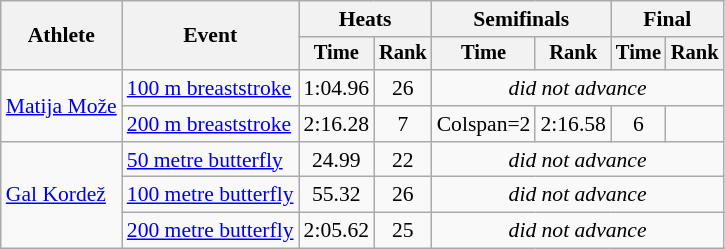<table class=wikitable style="text-align:center;font-size:90%">
<tr>
<th rowspan=2>Athlete</th>
<th rowspan=2>Event</th>
<th colspan=2>Heats</th>
<th colspan=2>Semifinals</th>
<th colspan=2>Final</th>
</tr>
<tr style="font-size:95%">
<th>Time</th>
<th>Rank</th>
<th>Time</th>
<th>Rank</th>
<th>Time</th>
<th>Rank</th>
</tr>
<tr>
<td rowspan=2 align=left><a href='#'>Matija Može</a></td>
<td align=left><a href='#'>100 m breaststroke</a></td>
<td>1:04.96</td>
<td>26</td>
<td Colspan=4><em>did not advance</em></td>
</tr>
<tr>
<td align=left><a href='#'>200 m breaststroke</a></td>
<td>2:16.28</td>
<td>7</td>
<td>Colspan=2 </td>
<td>2:16.58</td>
<td>6</td>
</tr>
<tr>
<td rowspan=3 align=left><a href='#'>Gal Kordež</a></td>
<td align=left><a href='#'>50 metre butterfly</a></td>
<td>24.99</td>
<td>22</td>
<td Colspan=4><em>did not advance</em></td>
</tr>
<tr>
<td align=left><a href='#'>100 metre butterfly</a></td>
<td>55.32</td>
<td>26</td>
<td Colspan=4><em>did not advance</em></td>
</tr>
<tr>
<td align=left><a href='#'>200 metre butterfly</a></td>
<td>2:05.62</td>
<td>25</td>
<td Colspan=4><em>did not advance</em></td>
</tr>
</table>
